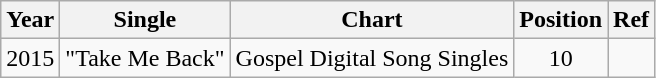<table class="wikitable">
<tr>
<th style="text-align:center;">Year</th>
<th style="text-align:center;">Single</th>
<th style="text-align:center;">Chart</th>
<th style="text-align:center;">Position</th>
<th style="text-align:center;">Ref</th>
</tr>
<tr>
<td style="text-align:center;">2015</td>
<td style="text-align:center;">"Take Me Back"</td>
<td style="text-align:center;">Gospel Digital Song Singles</td>
<td style="text-align:center;">10</td>
<td style="text-align:center;"></td>
</tr>
</table>
